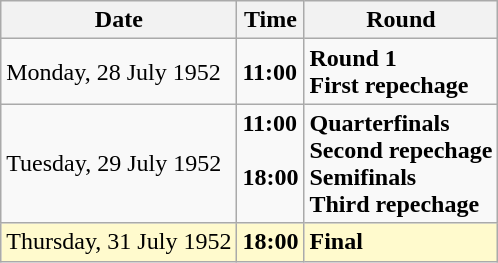<table class="wikitable">
<tr>
<th>Date</th>
<th>Time</th>
<th>Round</th>
</tr>
<tr>
<td>Monday, 28 July 1952</td>
<td><strong>11:00</strong></td>
<td><strong>Round 1</strong><br><strong>First repechage</strong></td>
</tr>
<tr>
<td>Tuesday, 29 July 1952</td>
<td><strong>11:00</strong><br> <br><strong>18:00</strong><br> </td>
<td><strong>Quarterfinals</strong><br><strong>Second repechage</strong><br><strong>Semifinals</strong><br><strong>Third repechage</strong></td>
</tr>
<tr style=background:lemonchiffon>
<td>Thursday, 31 July 1952</td>
<td><strong>18:00</strong></td>
<td><strong>Final</strong></td>
</tr>
</table>
